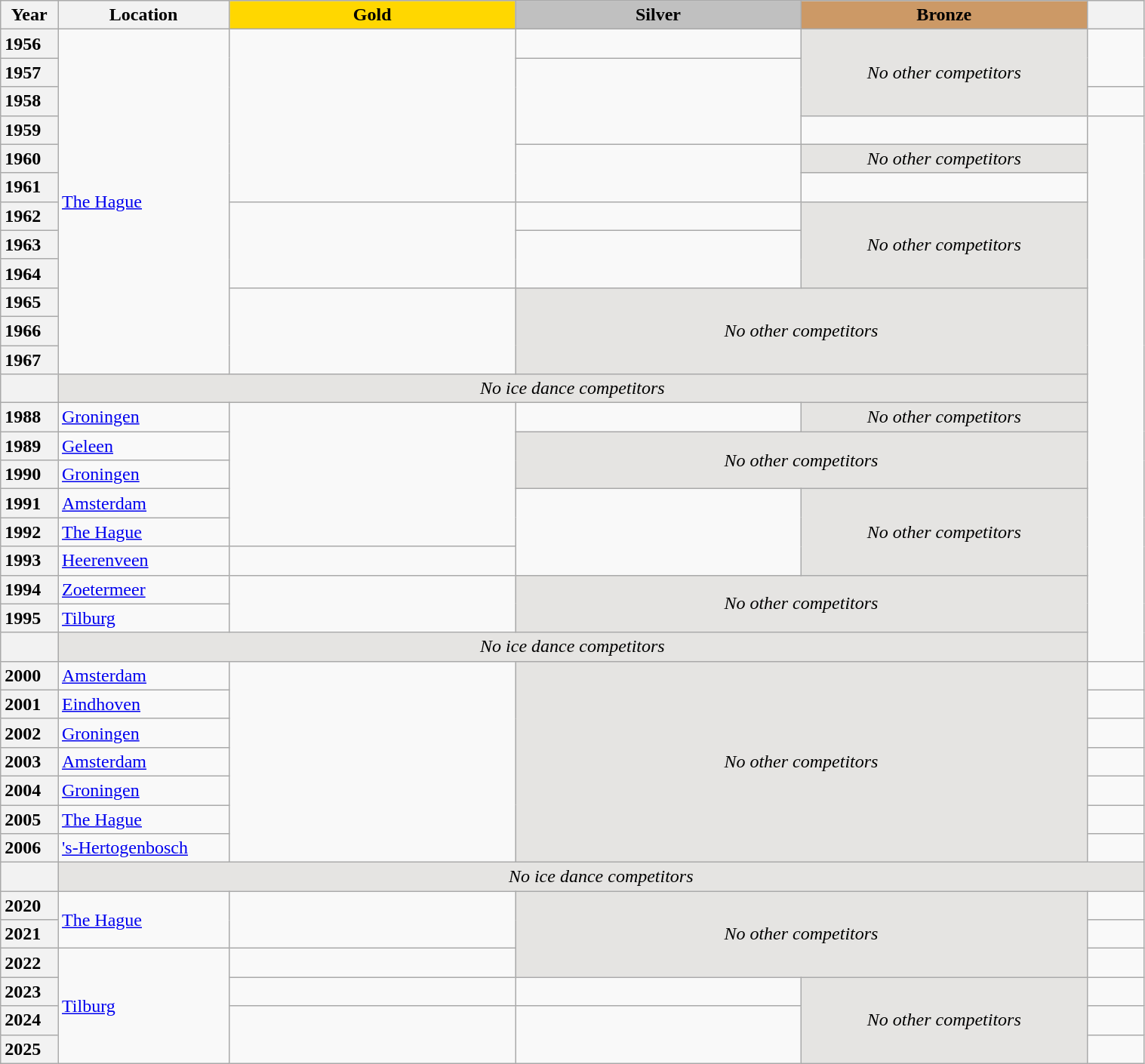<table class="wikitable unsortable" style="text-align:left; width:80%">
<tr>
<th scope="col" style="text-align:center; width:5%">Year</th>
<th scope="col" style="text-align:center; width:15%">Location</th>
<th scope="col" style="text-align:center; width:25%; background:gold">Gold</th>
<th scope="col" style="text-align:center; width:25%; background:silver">Silver</th>
<th scope="col" style="text-align:center; width:25%; background:#c96">Bronze</th>
<th scope="col" style="text-align:center; width:5%"></th>
</tr>
<tr>
<th scope="row" style="text-align:left">1956</th>
<td rowspan="12"><a href='#'>The Hague</a></td>
<td rowspan="6"></td>
<td></td>
<td rowspan="3" align="center" bgcolor="e5e4e2"><em>No other competitors</em></td>
<td rowspan="2"></td>
</tr>
<tr>
<th scope="row" style="text-align:left">1957</th>
<td rowspan="3"></td>
</tr>
<tr>
<th scope="row" style="text-align:left">1958</th>
<td></td>
</tr>
<tr>
<th scope="row" style="text-align:left">1959</th>
<td></td>
<td rowspan="19"></td>
</tr>
<tr>
<th scope="row" style="text-align:left">1960</th>
<td rowspan="2"></td>
<td bgcolor="e5e4e2" align="center"><em>No other competitors</em></td>
</tr>
<tr>
<th scope="row" style="text-align:left">1961</th>
<td></td>
</tr>
<tr>
<th scope="row" style="text-align:left">1962</th>
<td rowspan="3"></td>
<td></td>
<td rowspan="3" bgcolor="e5e4e2" align="center"><em>No other competitors</em></td>
</tr>
<tr>
<th scope="row" style="text-align:left">1963</th>
<td rowspan="2"></td>
</tr>
<tr>
<th scope="row" style="text-align:left">1964</th>
</tr>
<tr>
<th scope="row" style="text-align:left">1965</th>
<td rowspan="3"></td>
<td colspan="2" rowspan="3" bgcolor="e5e4e2" align="center"><em>No other competitors</em></td>
</tr>
<tr>
<th scope="row" style="text-align:left">1966</th>
</tr>
<tr>
<th scope="row" style="text-align:left">1967</th>
</tr>
<tr>
<th scope="row" style="text-align:left"></th>
<td colspan="4" align="center" bgcolor="e5e4e2"><em>No ice dance competitors</em></td>
</tr>
<tr>
<th scope="row" style="text-align:left">1988</th>
<td><a href='#'>Groningen</a></td>
<td rowspan="5"></td>
<td></td>
<td align="center" bgcolor="e5e4e2"><em>No other competitors</em></td>
</tr>
<tr>
<th scope="row" style="text-align:left">1989</th>
<td><a href='#'>Geleen</a></td>
<td colspan="2" rowspan="2" align="center" bgcolor="e5e4e2"><em>No other competitors</em></td>
</tr>
<tr>
<th scope="row" style="text-align:left">1990</th>
<td><a href='#'>Groningen</a></td>
</tr>
<tr>
<th scope="row" style="text-align:left">1991</th>
<td><a href='#'>Amsterdam</a></td>
<td rowspan="3"></td>
<td rowspan="3" align="center" bgcolor="e5e4e2"><em>No other competitors</em></td>
</tr>
<tr>
<th scope="row" style="text-align:left">1992</th>
<td><a href='#'>The Hague</a></td>
</tr>
<tr>
<th scope="row" style="text-align:left">1993</th>
<td><a href='#'>Heerenveen</a></td>
<td></td>
</tr>
<tr>
<th scope="row" style="text-align:left">1994</th>
<td><a href='#'>Zoetermeer</a></td>
<td rowspan="2"></td>
<td colspan="2" rowspan="2" align="center" bgcolor="e5e4e2"><em>No other competitors</em></td>
</tr>
<tr>
<th scope="row" style="text-align:left">1995</th>
<td><a href='#'>Tilburg</a></td>
</tr>
<tr>
<th scope="row" style="text-align:left"></th>
<td colspan="4" align="center" bgcolor="e5e4e2"><em>No ice dance competitors</em></td>
</tr>
<tr>
<th scope="row" style="text-align:left">2000</th>
<td><a href='#'>Amsterdam</a></td>
<td rowspan="7"></td>
<td colspan="2" rowspan="7" align="center" bgcolor="e5e4e2"><em>No other competitors</em></td>
<td></td>
</tr>
<tr>
<th scope="row" style="text-align:left">2001</th>
<td><a href='#'>Eindhoven</a></td>
<td></td>
</tr>
<tr>
<th scope="row" style="text-align:left">2002</th>
<td><a href='#'>Groningen</a></td>
<td></td>
</tr>
<tr>
<th scope="row" style="text-align:left">2003</th>
<td><a href='#'>Amsterdam</a></td>
<td></td>
</tr>
<tr>
<th scope="row" style="text-align:left">2004</th>
<td><a href='#'>Groningen</a></td>
<td></td>
</tr>
<tr>
<th scope="row" style="text-align:left">2005</th>
<td><a href='#'>The Hague</a></td>
<td></td>
</tr>
<tr>
<th scope="row" style="text-align:left">2006</th>
<td><a href='#'>'s-Hertogenbosch</a></td>
<td></td>
</tr>
<tr>
<th scope="row" style="text-align:left"></th>
<td colspan="5" align="center" bgcolor="e5e4e2"><em>No ice dance competitors</em></td>
</tr>
<tr>
<th scope="row" style="text-align:left">2020</th>
<td rowspan="2"><a href='#'>The Hague</a></td>
<td rowspan="2"></td>
<td colspan="2" rowspan="3" align="center" bgcolor="e5e4e2"><em>No other competitors</em></td>
<td></td>
</tr>
<tr>
<th scope="row" style="text-align:left">2021</th>
<td></td>
</tr>
<tr>
<th scope="row" style="text-align:left">2022</th>
<td rowspan="4"><a href='#'>Tilburg</a></td>
<td></td>
<td></td>
</tr>
<tr>
<th scope="row" style="text-align:left">2023</th>
<td></td>
<td></td>
<td rowspan="3" align="center" bgcolor="e5e4e2"><em>No other competitors</em></td>
<td></td>
</tr>
<tr>
<th scope="row" style="text-align:left">2024</th>
<td rowspan="2"></td>
<td rowspan="2"></td>
<td></td>
</tr>
<tr>
<th scope="row" style="text-align:left">2025</th>
<td></td>
</tr>
</table>
